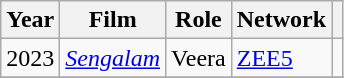<table class="wikitable">
<tr>
<th>Year</th>
<th>Film</th>
<th>Role</th>
<th>Network</th>
<th scope="col" class="unsortable"></th>
</tr>
<tr>
<td>2023</td>
<td><em><a href='#'>Sengalam</a></em></td>
<td>Veera</td>
<td><a href='#'>ZEE5</a></td>
<td></td>
</tr>
<tr>
</tr>
</table>
